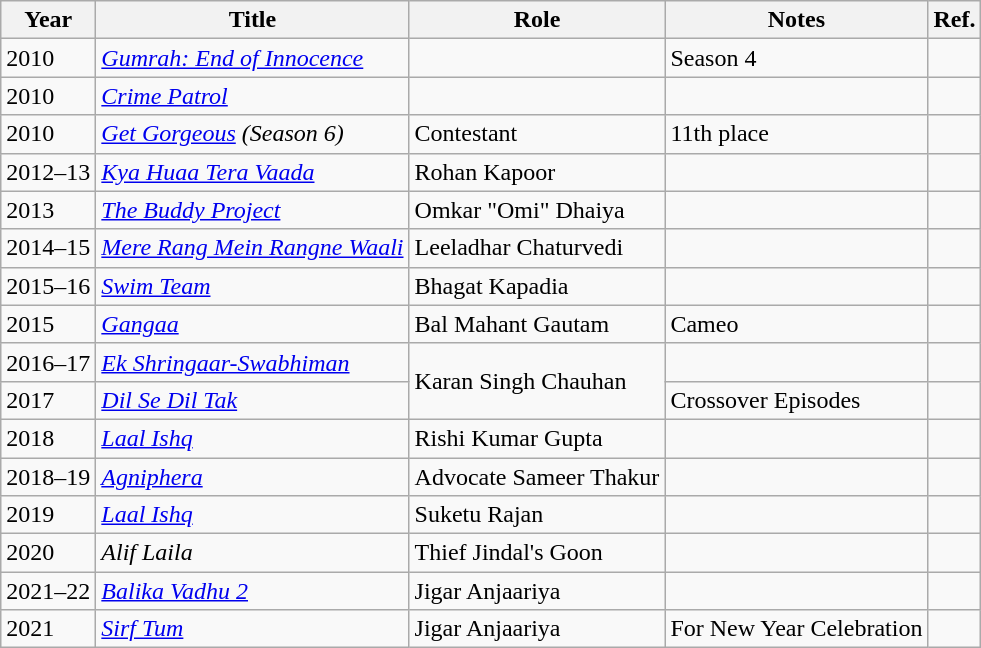<table class="wikitable">
<tr>
<th>Year</th>
<th>Title</th>
<th>Role</th>
<th>Notes</th>
<th>Ref.</th>
</tr>
<tr>
<td>2010</td>
<td><em><a href='#'>Gumrah: End of Innocence</a></em></td>
<td></td>
<td>Season 4</td>
<td></td>
</tr>
<tr>
<td>2010</td>
<td><a href='#'><em>Crime Patrol</em></a></td>
<td></td>
<td></td>
<td></td>
</tr>
<tr>
<td>2010</td>
<td><em><a href='#'>Get Gorgeous</a> (Season 6)</em></td>
<td>Contestant</td>
<td>11th place</td>
<td></td>
</tr>
<tr>
<td>2012–13</td>
<td><em><a href='#'>Kya Huaa Tera Vaada</a></em></td>
<td>Rohan Kapoor</td>
<td></td>
<td></td>
</tr>
<tr>
<td>2013</td>
<td><em><a href='#'>The Buddy Project</a></em></td>
<td>Omkar "Omi" Dhaiya</td>
<td></td>
<td></td>
</tr>
<tr>
<td>2014–15</td>
<td><em><a href='#'>Mere Rang Mein Rangne Waali</a></em></td>
<td>Leeladhar Chaturvedi</td>
<td></td>
<td></td>
</tr>
<tr>
<td>2015–16</td>
<td><em><a href='#'>Swim Team</a></em></td>
<td>Bhagat Kapadia</td>
<td></td>
<td></td>
</tr>
<tr>
<td>2015</td>
<td><em><a href='#'>Gangaa</a></em></td>
<td>Bal Mahant Gautam</td>
<td>Cameo</td>
<td></td>
</tr>
<tr>
<td>2016–17</td>
<td><em><a href='#'>Ek Shringaar-Swabhiman</a></em></td>
<td rowspan="2">Karan Singh Chauhan</td>
<td></td>
<td></td>
</tr>
<tr>
<td>2017</td>
<td><em><a href='#'>Dil Se Dil Tak</a></em></td>
<td>Crossover Episodes</td>
<td></td>
</tr>
<tr>
<td>2018</td>
<td><a href='#'><em>Laal Ishq</em></a></td>
<td>Rishi Kumar Gupta</td>
<td></td>
<td></td>
</tr>
<tr>
<td>2018–19</td>
<td><a href='#'><em>Agniphera</em></a></td>
<td>Advocate Sameer Thakur</td>
<td></td>
<td></td>
</tr>
<tr>
<td>2019</td>
<td><a href='#'><em>Laal Ishq</em></a></td>
<td>Suketu Rajan</td>
<td></td>
<td></td>
</tr>
<tr>
<td>2020</td>
<td><em>Alif Laila</em></td>
<td>Thief Jindal's Goon</td>
<td></td>
<td></td>
</tr>
<tr>
<td>2021–22</td>
<td><em><a href='#'>Balika Vadhu 2</a></em></td>
<td>Jigar Anjaariya</td>
<td></td>
<td></td>
</tr>
<tr>
<td>2021</td>
<td><em><a href='#'>Sirf Tum</a></em></td>
<td>Jigar Anjaariya</td>
<td>For New Year Celebration</td>
<td></td>
</tr>
</table>
